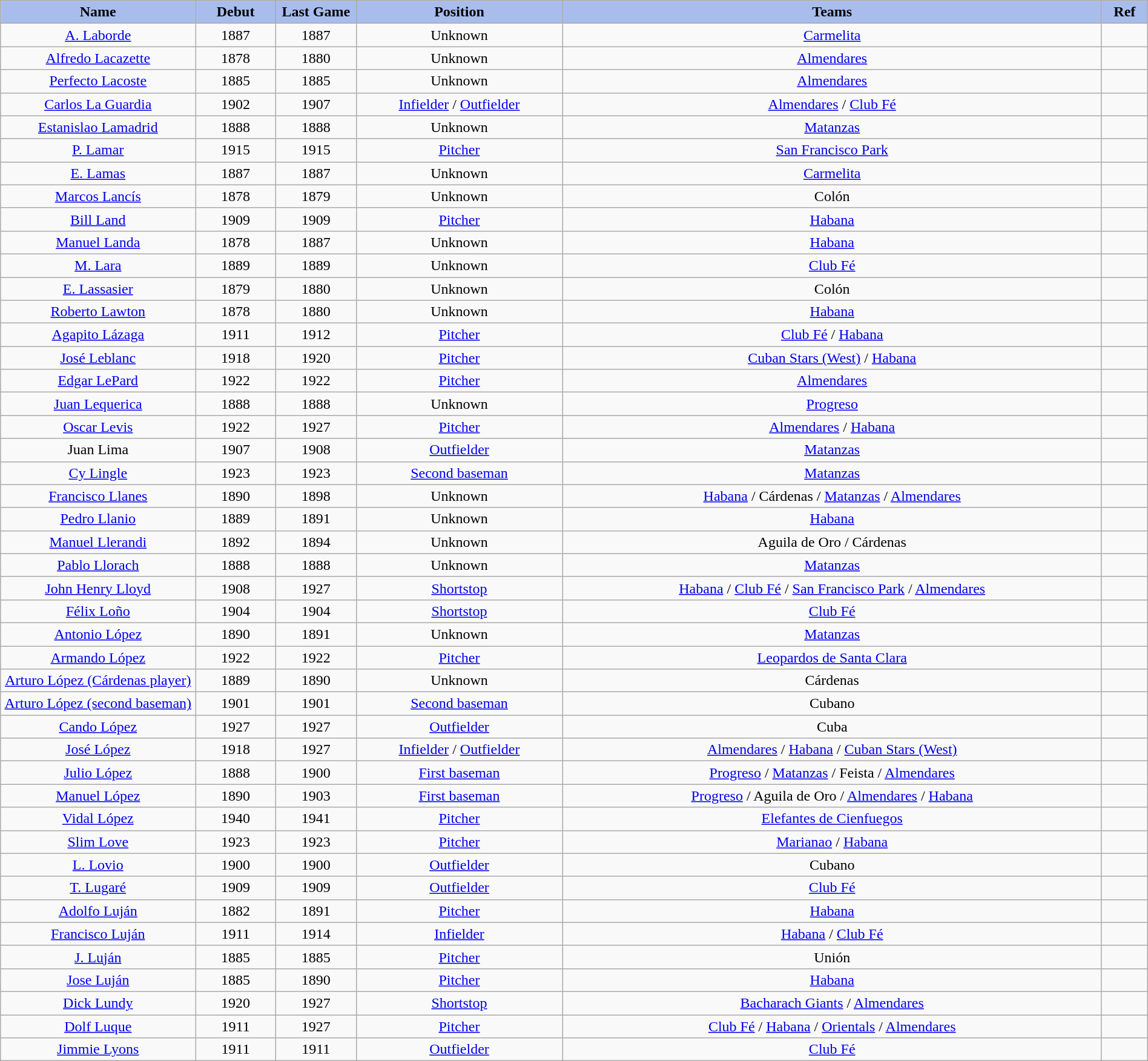<table class="wikitable" style="width: 100%">
<tr>
<th style="background:#a8bdec; width:17%;">Name</th>
<th style="width:7%; background:#a8bdec;">Debut</th>
<th style="width:7%; background:#a8bdec;">Last Game</th>
<th style="width:18%; background:#a8bdec;">Position</th>
<th style="width:47%; background:#a8bdec;">Teams</th>
<th style="width:4%; background:#a8bdec;">Ref</th>
</tr>
<tr align=center>
<td><a href='#'>A. Laborde</a></td>
<td>1887</td>
<td>1887</td>
<td>Unknown</td>
<td><a href='#'>Carmelita</a></td>
<td></td>
</tr>
<tr align=center>
<td><a href='#'>Alfredo Lacazette</a></td>
<td>1878</td>
<td>1880</td>
<td>Unknown</td>
<td><a href='#'>Almendares</a></td>
<td></td>
</tr>
<tr align=center>
<td><a href='#'>Perfecto Lacoste</a></td>
<td>1885</td>
<td>1885</td>
<td>Unknown</td>
<td><a href='#'>Almendares</a></td>
<td></td>
</tr>
<tr align=center>
<td><a href='#'>Carlos La Guardia</a></td>
<td>1902</td>
<td>1907</td>
<td><a href='#'>Infielder</a> / <a href='#'>Outfielder</a></td>
<td><a href='#'>Almendares</a> / <a href='#'>Club Fé</a></td>
<td></td>
</tr>
<tr align=center>
<td><a href='#'>Estanislao Lamadrid</a></td>
<td>1888</td>
<td>1888</td>
<td>Unknown</td>
<td><a href='#'>Matanzas</a></td>
<td></td>
</tr>
<tr align=center>
<td><a href='#'>P. Lamar</a></td>
<td>1915</td>
<td>1915</td>
<td><a href='#'>Pitcher</a></td>
<td><a href='#'>San Francisco Park</a></td>
<td></td>
</tr>
<tr align=center>
<td><a href='#'>E. Lamas</a></td>
<td>1887</td>
<td>1887</td>
<td>Unknown</td>
<td><a href='#'>Carmelita</a></td>
<td></td>
</tr>
<tr align=center>
<td><a href='#'>Marcos Lancís</a></td>
<td>1878</td>
<td>1879</td>
<td>Unknown</td>
<td>Colón</td>
<td></td>
</tr>
<tr align=center>
<td><a href='#'>Bill Land</a></td>
<td>1909</td>
<td>1909</td>
<td><a href='#'>Pitcher</a></td>
<td><a href='#'>Habana</a></td>
<td></td>
</tr>
<tr align=center>
<td><a href='#'>Manuel Landa</a></td>
<td>1878</td>
<td>1887</td>
<td>Unknown</td>
<td><a href='#'>Habana</a></td>
<td></td>
</tr>
<tr align=center>
<td><a href='#'>M. Lara</a></td>
<td>1889</td>
<td>1889</td>
<td>Unknown</td>
<td><a href='#'>Club Fé</a></td>
<td></td>
</tr>
<tr align=center>
<td><a href='#'>E. Lassasier</a></td>
<td>1879</td>
<td>1880</td>
<td>Unknown</td>
<td>Colón</td>
<td></td>
</tr>
<tr align=center>
<td><a href='#'>Roberto Lawton</a></td>
<td>1878</td>
<td>1880</td>
<td>Unknown</td>
<td><a href='#'>Habana</a></td>
<td></td>
</tr>
<tr align=center>
<td><a href='#'>Agapito Lázaga</a></td>
<td>1911</td>
<td>1912</td>
<td><a href='#'>Pitcher</a></td>
<td><a href='#'>Club Fé</a> / <a href='#'>Habana</a></td>
<td></td>
</tr>
<tr align=center>
<td><a href='#'>José Leblanc</a></td>
<td>1918</td>
<td>1920</td>
<td><a href='#'>Pitcher</a></td>
<td><a href='#'>Cuban Stars (West)</a> / <a href='#'>Habana</a></td>
<td></td>
</tr>
<tr align=center>
<td><a href='#'>Edgar LePard</a></td>
<td>1922</td>
<td>1922</td>
<td><a href='#'>Pitcher</a></td>
<td><a href='#'>Almendares</a></td>
<td></td>
</tr>
<tr align=center>
<td><a href='#'>Juan Lequerica</a></td>
<td>1888</td>
<td>1888</td>
<td>Unknown</td>
<td><a href='#'>Progreso</a></td>
<td></td>
</tr>
<tr align=center>
<td><a href='#'>Oscar Levis</a></td>
<td>1922</td>
<td>1927</td>
<td><a href='#'>Pitcher</a></td>
<td><a href='#'>Almendares</a> / <a href='#'>Habana</a></td>
<td></td>
</tr>
<tr align=center>
<td>Juan Lima</td>
<td>1907</td>
<td>1908</td>
<td><a href='#'>Outfielder</a></td>
<td><a href='#'>Matanzas</a></td>
<td></td>
</tr>
<tr align=center>
<td><a href='#'>Cy Lingle</a></td>
<td>1923</td>
<td>1923</td>
<td><a href='#'>Second baseman</a></td>
<td><a href='#'>Matanzas</a></td>
<td></td>
</tr>
<tr align=center>
<td><a href='#'>Francisco Llanes</a></td>
<td>1890</td>
<td>1898</td>
<td>Unknown</td>
<td><a href='#'>Habana</a> / Cárdenas / <a href='#'>Matanzas</a> / <a href='#'>Almendares</a></td>
<td></td>
</tr>
<tr align=center>
<td><a href='#'>Pedro Llanio</a></td>
<td>1889</td>
<td>1891</td>
<td>Unknown</td>
<td><a href='#'>Habana</a></td>
<td></td>
</tr>
<tr align=center>
<td><a href='#'>Manuel Llerandi</a></td>
<td>1892</td>
<td>1894</td>
<td>Unknown</td>
<td>Aguila de Oro / Cárdenas</td>
<td></td>
</tr>
<tr align=center>
<td><a href='#'>Pablo Llorach</a></td>
<td>1888</td>
<td>1888</td>
<td>Unknown</td>
<td><a href='#'>Matanzas</a></td>
<td></td>
</tr>
<tr align=center>
<td><a href='#'>John Henry Lloyd</a></td>
<td>1908</td>
<td>1927</td>
<td><a href='#'>Shortstop</a></td>
<td><a href='#'>Habana</a> / <a href='#'>Club Fé</a> / <a href='#'>San Francisco Park</a> / <a href='#'>Almendares</a></td>
<td></td>
</tr>
<tr align=center>
<td><a href='#'>Félix Loño</a></td>
<td>1904</td>
<td>1904</td>
<td><a href='#'>Shortstop</a></td>
<td><a href='#'>Club Fé</a></td>
<td></td>
</tr>
<tr align=center>
<td><a href='#'>Antonio López</a></td>
<td>1890</td>
<td>1891</td>
<td>Unknown</td>
<td><a href='#'>Matanzas</a></td>
<td></td>
</tr>
<tr align=center>
<td><a href='#'>Armando López</a></td>
<td>1922</td>
<td>1922</td>
<td><a href='#'>Pitcher</a></td>
<td><a href='#'>Leopardos de Santa Clara</a></td>
<td></td>
</tr>
<tr align=center>
<td><a href='#'>Arturo López (Cárdenas player)</a></td>
<td>1889</td>
<td>1890</td>
<td>Unknown</td>
<td>Cárdenas</td>
<td></td>
</tr>
<tr align=center>
<td><a href='#'>Arturo López (second baseman)</a></td>
<td>1901</td>
<td>1901</td>
<td><a href='#'>Second baseman</a></td>
<td>Cubano</td>
<td></td>
</tr>
<tr align=center>
<td><a href='#'>Cando López</a></td>
<td>1927</td>
<td>1927</td>
<td><a href='#'>Outfielder</a></td>
<td>Cuba</td>
<td></td>
</tr>
<tr align=center>
<td><a href='#'>José López</a></td>
<td>1918</td>
<td>1927</td>
<td><a href='#'>Infielder</a> / <a href='#'>Outfielder</a></td>
<td><a href='#'>Almendares</a> / <a href='#'>Habana</a> / <a href='#'>Cuban Stars (West)</a></td>
<td></td>
</tr>
<tr align=center>
<td><a href='#'>Julio López</a></td>
<td>1888</td>
<td>1900</td>
<td><a href='#'>First baseman</a></td>
<td><a href='#'>Progreso</a> / <a href='#'>Matanzas</a> / Feista / <a href='#'>Almendares</a></td>
<td> </td>
</tr>
<tr align=center>
<td><a href='#'>Manuel López</a></td>
<td>1890</td>
<td>1903</td>
<td><a href='#'>First baseman</a></td>
<td><a href='#'>Progreso</a> / Aguila de Oro / <a href='#'>Almendares</a> / <a href='#'>Habana</a></td>
<td> </td>
</tr>
<tr align=center>
<td><a href='#'>Vidal López</a></td>
<td>1940</td>
<td>1941</td>
<td><a href='#'>Pitcher</a></td>
<td><a href='#'>Elefantes de Cienfuegos</a></td>
<td></td>
</tr>
<tr align=center>
<td><a href='#'>Slim Love</a></td>
<td>1923</td>
<td>1923</td>
<td><a href='#'>Pitcher</a></td>
<td><a href='#'>Marianao</a> / <a href='#'>Habana</a></td>
<td></td>
</tr>
<tr align=center>
<td><a href='#'>L. Lovio</a></td>
<td>1900</td>
<td>1900</td>
<td><a href='#'>Outfielder</a></td>
<td>Cubano</td>
<td></td>
</tr>
<tr align=center>
<td><a href='#'>T. Lugaré</a></td>
<td>1909</td>
<td>1909</td>
<td><a href='#'>Outfielder</a></td>
<td><a href='#'>Club Fé</a></td>
<td></td>
</tr>
<tr align=center>
<td><a href='#'>Adolfo Luján</a></td>
<td>1882</td>
<td>1891</td>
<td><a href='#'>Pitcher</a></td>
<td><a href='#'>Habana</a></td>
<td></td>
</tr>
<tr align=center>
<td><a href='#'>Francisco Luján</a></td>
<td>1911</td>
<td>1914</td>
<td><a href='#'>Infielder</a></td>
<td><a href='#'>Habana</a> / <a href='#'>Club Fé</a></td>
<td></td>
</tr>
<tr align=center>
<td><a href='#'>J. Luján</a></td>
<td>1885</td>
<td>1885</td>
<td><a href='#'>Pitcher</a></td>
<td>Unión</td>
<td></td>
</tr>
<tr align=center>
<td><a href='#'>Jose Luján</a></td>
<td>1885</td>
<td>1890</td>
<td><a href='#'>Pitcher</a></td>
<td><a href='#'>Habana</a></td>
<td></td>
</tr>
<tr align=center>
<td><a href='#'>Dick Lundy</a></td>
<td>1920</td>
<td>1927</td>
<td><a href='#'>Shortstop</a></td>
<td><a href='#'>Bacharach Giants</a> / <a href='#'>Almendares</a></td>
<td></td>
</tr>
<tr align=center>
<td><a href='#'>Dolf Luque</a></td>
<td>1911</td>
<td>1927</td>
<td><a href='#'>Pitcher</a></td>
<td><a href='#'>Club Fé</a> / <a href='#'>Habana</a> / <a href='#'>Orientals</a> / <a href='#'>Almendares</a></td>
<td></td>
</tr>
<tr align=center>
<td><a href='#'>Jimmie Lyons</a></td>
<td>1911</td>
<td>1911</td>
<td><a href='#'>Outfielder</a></td>
<td><a href='#'>Club Fé</a></td>
<td></td>
</tr>
</table>
